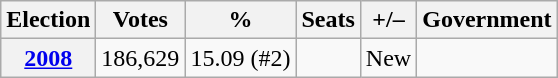<table class=wikitable style="text-align: right;">
<tr>
<th>Election</th>
<th>Votes</th>
<th>%</th>
<th>Seats</th>
<th>+/–</th>
<th>Government</th>
</tr>
<tr>
<th><a href='#'>2008</a></th>
<td>186,629</td>
<td>15.09 (#2)</td>
<td></td>
<td>New</td>
<td></td>
</tr>
</table>
